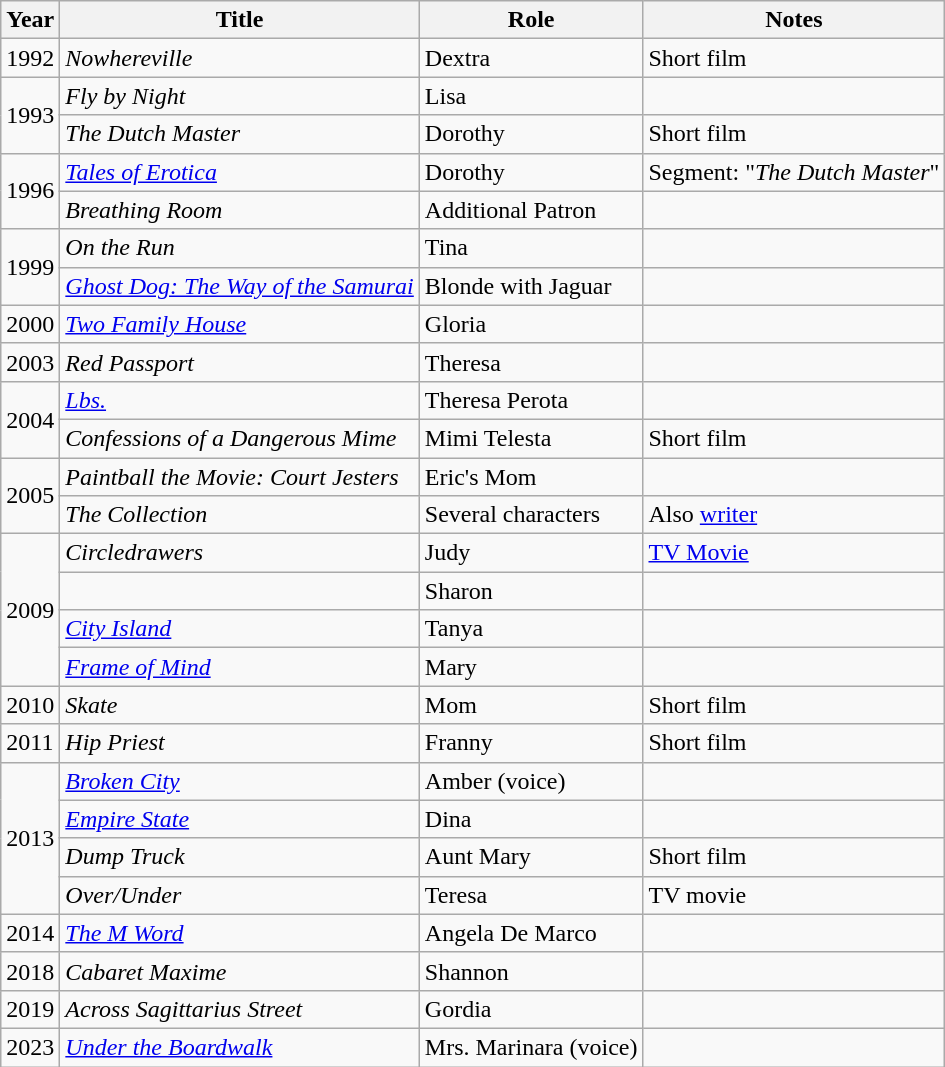<table class="wikitable sortable">
<tr>
<th>Year</th>
<th>Title</th>
<th>Role</th>
<th>Notes</th>
</tr>
<tr>
<td>1992</td>
<td><em>Nowhereville</em></td>
<td>Dextra</td>
<td>Short film</td>
</tr>
<tr>
<td rowspan="2">1993</td>
<td><em>Fly by Night</em></td>
<td>Lisa</td>
<td></td>
</tr>
<tr>
<td><em>The Dutch Master</em></td>
<td>Dorothy</td>
<td>Short film</td>
</tr>
<tr>
<td rowspan="2">1996</td>
<td><em><a href='#'>Tales of Erotica</a></em></td>
<td>Dorothy</td>
<td>Segment: "<em>The Dutch Master</em>"</td>
</tr>
<tr>
<td><em>Breathing Room</em></td>
<td>Additional Patron</td>
<td></td>
</tr>
<tr>
<td rowspan="2">1999</td>
<td><em>On the Run</em></td>
<td>Tina</td>
<td></td>
</tr>
<tr>
<td><em><a href='#'>Ghost Dog: The Way of the Samurai</a></em></td>
<td>Blonde with Jaguar</td>
<td></td>
</tr>
<tr>
<td>2000</td>
<td><em><a href='#'>Two Family House</a></em></td>
<td>Gloria</td>
<td></td>
</tr>
<tr>
<td>2003</td>
<td><em>Red Passport</em></td>
<td>Theresa</td>
<td></td>
</tr>
<tr>
<td rowspan="2">2004</td>
<td><em><a href='#'>Lbs.</a></em></td>
<td>Theresa Perota</td>
<td></td>
</tr>
<tr>
<td><em>Confessions of a Dangerous Mime</em></td>
<td>Mimi Telesta</td>
<td>Short film</td>
</tr>
<tr>
<td rowspan="2">2005</td>
<td><em>Paintball the Movie: Court Jesters</em></td>
<td>Eric's Mom</td>
<td></td>
</tr>
<tr>
<td><em>The Collection</em></td>
<td>Several characters</td>
<td>Also <a href='#'>writer</a></td>
</tr>
<tr>
<td rowspan="4">2009</td>
<td><em>Circledrawers</em></td>
<td>Judy</td>
<td><a href='#'>TV Movie</a></td>
</tr>
<tr>
<td><em></em></td>
<td>Sharon</td>
<td></td>
</tr>
<tr>
<td><em><a href='#'>City Island</a></em></td>
<td>Tanya</td>
<td></td>
</tr>
<tr>
<td><em><a href='#'>Frame of Mind</a></em></td>
<td>Mary</td>
<td></td>
</tr>
<tr>
<td>2010</td>
<td><em>Skate</em></td>
<td>Mom</td>
<td>Short film</td>
</tr>
<tr>
<td>2011</td>
<td><em>Hip Priest</em></td>
<td>Franny</td>
<td>Short film</td>
</tr>
<tr>
<td rowspan="4">2013</td>
<td><em><a href='#'>Broken City</a></em></td>
<td>Amber (voice)</td>
<td></td>
</tr>
<tr>
<td><em><a href='#'>Empire State</a></em></td>
<td>Dina</td>
<td></td>
</tr>
<tr>
<td><em>Dump Truck</em></td>
<td>Aunt Mary</td>
<td>Short film</td>
</tr>
<tr>
<td><em>Over/Under</em></td>
<td>Teresa</td>
<td>TV movie</td>
</tr>
<tr>
<td>2014</td>
<td><em><a href='#'>The M Word</a></em></td>
<td>Angela De Marco</td>
<td></td>
</tr>
<tr>
<td>2018</td>
<td><em>Cabaret Maxime</em></td>
<td>Shannon</td>
<td></td>
</tr>
<tr>
<td>2019</td>
<td><em>Across Sagittarius Street</em></td>
<td>Gordia</td>
<td></td>
</tr>
<tr>
<td>2023</td>
<td><em><a href='#'>Under the Boardwalk</a></em></td>
<td>Mrs. Marinara (voice)</td>
<td></td>
</tr>
</table>
